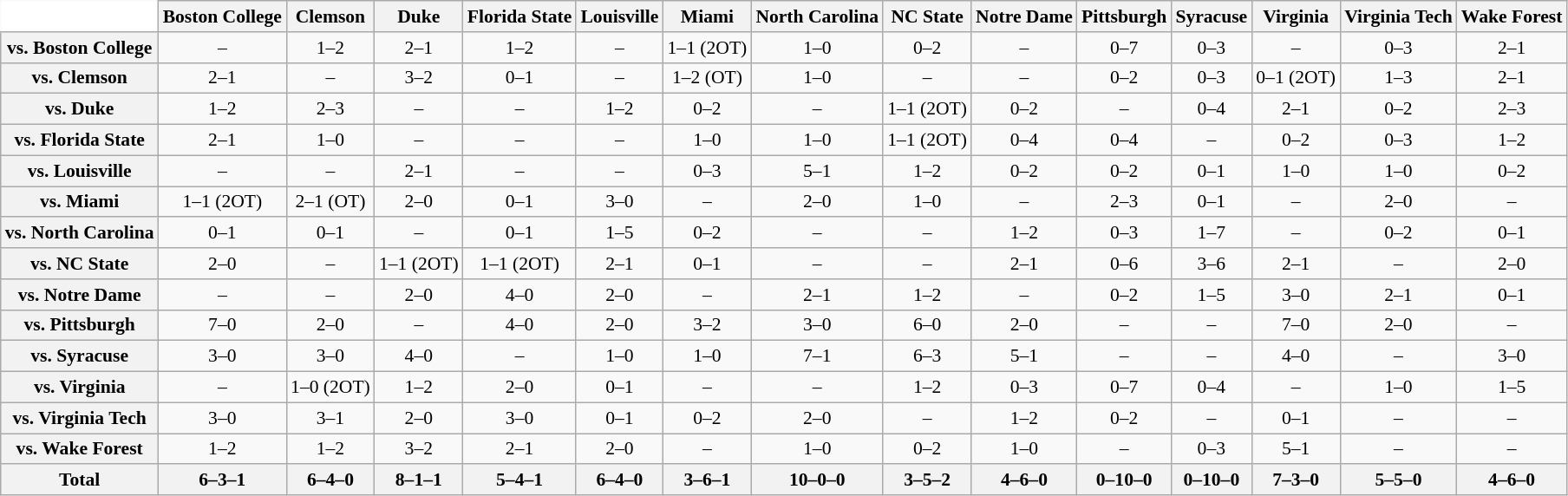<table class="wikitable" style="white-space:nowrap;font-size:90%;">
<tr>
<th colspan=1 style="background:white; border-top-style:hidden; border-left-style:hidden;"   width=75> </th>
<th style=>Boston College</th>
<th style=>Clemson</th>
<th style=>Duke</th>
<th style=>Florida State</th>
<th style=>Louisville</th>
<th style=>Miami</th>
<th style=>North Carolina</th>
<th style=>NC State</th>
<th style=>Notre Dame</th>
<th style=>Pittsburgh</th>
<th style=>Syracuse</th>
<th style=>Virginia</th>
<th style=>Virginia Tech</th>
<th style=>Wake Forest</th>
</tr>
<tr style="text-align:center;">
<th>vs. Boston College</th>
<td>–</td>
<td>1–2</td>
<td>2–1</td>
<td>1–2</td>
<td>–</td>
<td>1–1 (2OT)</td>
<td>1–0</td>
<td>0–2</td>
<td>–</td>
<td>0–7</td>
<td>0–3</td>
<td>–</td>
<td>0–3</td>
<td>2–1</td>
</tr>
<tr style="text-align:center;">
<th>vs. Clemson</th>
<td>2–1</td>
<td>–</td>
<td>3–2</td>
<td>0–1</td>
<td>–</td>
<td>1–2 (OT)</td>
<td>1–0</td>
<td>–</td>
<td>–</td>
<td>0–2</td>
<td>0–3</td>
<td>0–1 (2OT)</td>
<td>1–3</td>
<td>2–1</td>
</tr>
<tr style="text-align:center;">
<th>vs. Duke</th>
<td>1–2</td>
<td>2–3</td>
<td>–</td>
<td>–</td>
<td>1–2</td>
<td>0–2</td>
<td>–</td>
<td>1–1 (2OT)</td>
<td>0–2</td>
<td>–</td>
<td>0–4</td>
<td>2–1</td>
<td>0–2</td>
<td>2–3</td>
</tr>
<tr style="text-align:center;">
<th>vs. Florida State</th>
<td>2–1</td>
<td>1–0</td>
<td>–</td>
<td>–</td>
<td>–</td>
<td>1–0</td>
<td>1–0</td>
<td>1–1 (2OT)</td>
<td>0–4</td>
<td>0–4</td>
<td>–</td>
<td>0–2</td>
<td>0–3</td>
<td>1–2</td>
</tr>
<tr style="text-align:center;">
<th>vs. Louisville</th>
<td>–</td>
<td>–</td>
<td>2–1</td>
<td>–</td>
<td>–</td>
<td>0–3</td>
<td>5–1</td>
<td>1–2</td>
<td>0–2</td>
<td>0–2</td>
<td>0–1</td>
<td>1–0</td>
<td>1–0</td>
<td>0–2</td>
</tr>
<tr style="text-align:center;">
<th>vs. Miami</th>
<td>1–1 (2OT)</td>
<td>2–1 (OT)</td>
<td>2–0</td>
<td>0–1</td>
<td>3–0</td>
<td>–</td>
<td>2–0</td>
<td>1–0</td>
<td>–</td>
<td>2–3</td>
<td>0–1</td>
<td>–</td>
<td>2–0</td>
<td>–</td>
</tr>
<tr style="text-align:center;">
<th>vs. North Carolina</th>
<td>0–1</td>
<td>0–1</td>
<td>–</td>
<td>0–1</td>
<td>1–5</td>
<td>0–2</td>
<td>–</td>
<td>–</td>
<td>1–2</td>
<td>0–3</td>
<td>1–7</td>
<td>–</td>
<td>0–2</td>
<td>0–1</td>
</tr>
<tr style="text-align:center;">
<th>vs. NC State</th>
<td>2–0</td>
<td>–</td>
<td>1–1 (2OT)</td>
<td>1–1 (2OT)</td>
<td>2–1</td>
<td>0–1</td>
<td>–</td>
<td>–</td>
<td>2–1</td>
<td>0–6</td>
<td>3–6</td>
<td>2–1</td>
<td>–</td>
<td>2–0</td>
</tr>
<tr style="text-align:center;">
<th>vs. Notre Dame</th>
<td>–</td>
<td>–</td>
<td>2–0</td>
<td>4–0</td>
<td>2–0</td>
<td>–</td>
<td>2–1</td>
<td>1–2</td>
<td>–</td>
<td>0–2</td>
<td>1–5</td>
<td>3–0</td>
<td>2–1</td>
<td>0–1</td>
</tr>
<tr style="text-align:center;">
<th>vs. Pittsburgh</th>
<td>7–0</td>
<td>2–0</td>
<td>–</td>
<td>4–0</td>
<td>2–0</td>
<td>3–2</td>
<td>3–0</td>
<td>6–0</td>
<td>2–0</td>
<td>–</td>
<td>–</td>
<td>7–0</td>
<td>2–0</td>
<td>–</td>
</tr>
<tr style="text-align:center;">
<th>vs. Syracuse</th>
<td>3–0</td>
<td>3–0</td>
<td>4–0</td>
<td>–</td>
<td>1–0</td>
<td>1–0</td>
<td>7–1</td>
<td>6–3</td>
<td>5–1</td>
<td>–</td>
<td>–</td>
<td>4–0</td>
<td>–</td>
<td>3–0</td>
</tr>
<tr style="text-align:center;">
<th>vs. Virginia</th>
<td>–</td>
<td>1–0 (2OT)</td>
<td>1–2</td>
<td>2–0</td>
<td>0–1</td>
<td>–</td>
<td>–</td>
<td>1–2</td>
<td>0–3</td>
<td>0–7</td>
<td>0–4</td>
<td>–</td>
<td>1–0</td>
<td>1–5</td>
</tr>
<tr style="text-align:center;">
<th>vs. Virginia Tech</th>
<td>3–0</td>
<td>3–1</td>
<td>2–0</td>
<td>3–0</td>
<td>0–1</td>
<td>0–2</td>
<td>2–0</td>
<td>–</td>
<td>1–2</td>
<td>0–2</td>
<td>–</td>
<td>0–1</td>
<td>–</td>
<td>–</td>
</tr>
<tr style="text-align:center;">
<th>vs. Wake Forest</th>
<td>1–2</td>
<td>1–2</td>
<td>3–2</td>
<td>2–1</td>
<td>2–0</td>
<td>–</td>
<td>1–0</td>
<td>0–2</td>
<td>1–0</td>
<td>–</td>
<td>0–3</td>
<td>5–1</td>
<td>–</td>
<td>–<br></td>
</tr>
<tr style="text-align:center;">
<th>Total</th>
<th>6–3–1</th>
<th>6–4–0</th>
<th>8–1–1</th>
<th>5–4–1</th>
<th>6–4–0</th>
<th>3–6–1</th>
<th>10–0–0</th>
<th>3–5–2</th>
<th>4–6–0</th>
<th>0–10–0</th>
<th>0–10–0</th>
<th>7–3–0</th>
<th>5–5–0</th>
<th>4–6–0</th>
</tr>
</table>
